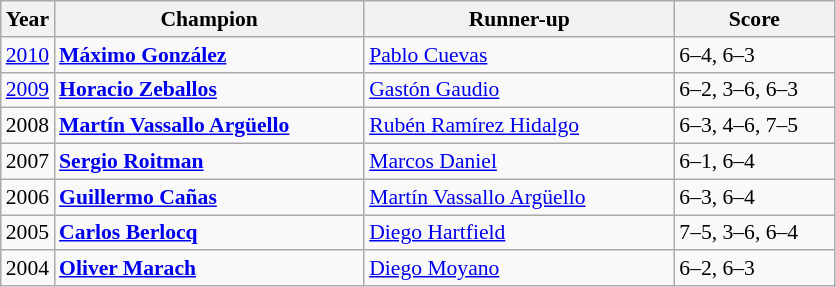<table class="wikitable" style="font-size:90%">
<tr>
<th>Year</th>
<th width="200">Champion</th>
<th width="200">Runner-up</th>
<th width="100">Score</th>
</tr>
<tr>
<td><a href='#'>2010</a></td>
<td> <strong><a href='#'>Máximo González</a></strong></td>
<td> <a href='#'>Pablo Cuevas</a></td>
<td>6–4, 6–3</td>
</tr>
<tr>
<td><a href='#'>2009</a></td>
<td> <strong><a href='#'>Horacio Zeballos</a></strong></td>
<td> <a href='#'>Gastón Gaudio</a></td>
<td>6–2, 3–6, 6–3</td>
</tr>
<tr>
<td>2008</td>
<td> <strong><a href='#'>Martín Vassallo Argüello</a></strong></td>
<td> <a href='#'>Rubén Ramírez Hidalgo</a></td>
<td>6–3, 4–6, 7–5</td>
</tr>
<tr>
<td>2007</td>
<td> <strong><a href='#'>Sergio Roitman</a></strong></td>
<td> <a href='#'>Marcos Daniel</a></td>
<td>6–1, 6–4</td>
</tr>
<tr>
<td>2006</td>
<td> <strong><a href='#'>Guillermo Cañas</a></strong></td>
<td> <a href='#'>Martín Vassallo Argüello</a></td>
<td>6–3, 6–4</td>
</tr>
<tr>
<td>2005</td>
<td> <strong><a href='#'>Carlos Berlocq</a></strong></td>
<td> <a href='#'>Diego Hartfield</a></td>
<td>7–5, 3–6, 6–4</td>
</tr>
<tr>
<td>2004</td>
<td> <strong><a href='#'>Oliver Marach</a></strong></td>
<td> <a href='#'>Diego Moyano</a></td>
<td>6–2, 6–3</td>
</tr>
</table>
